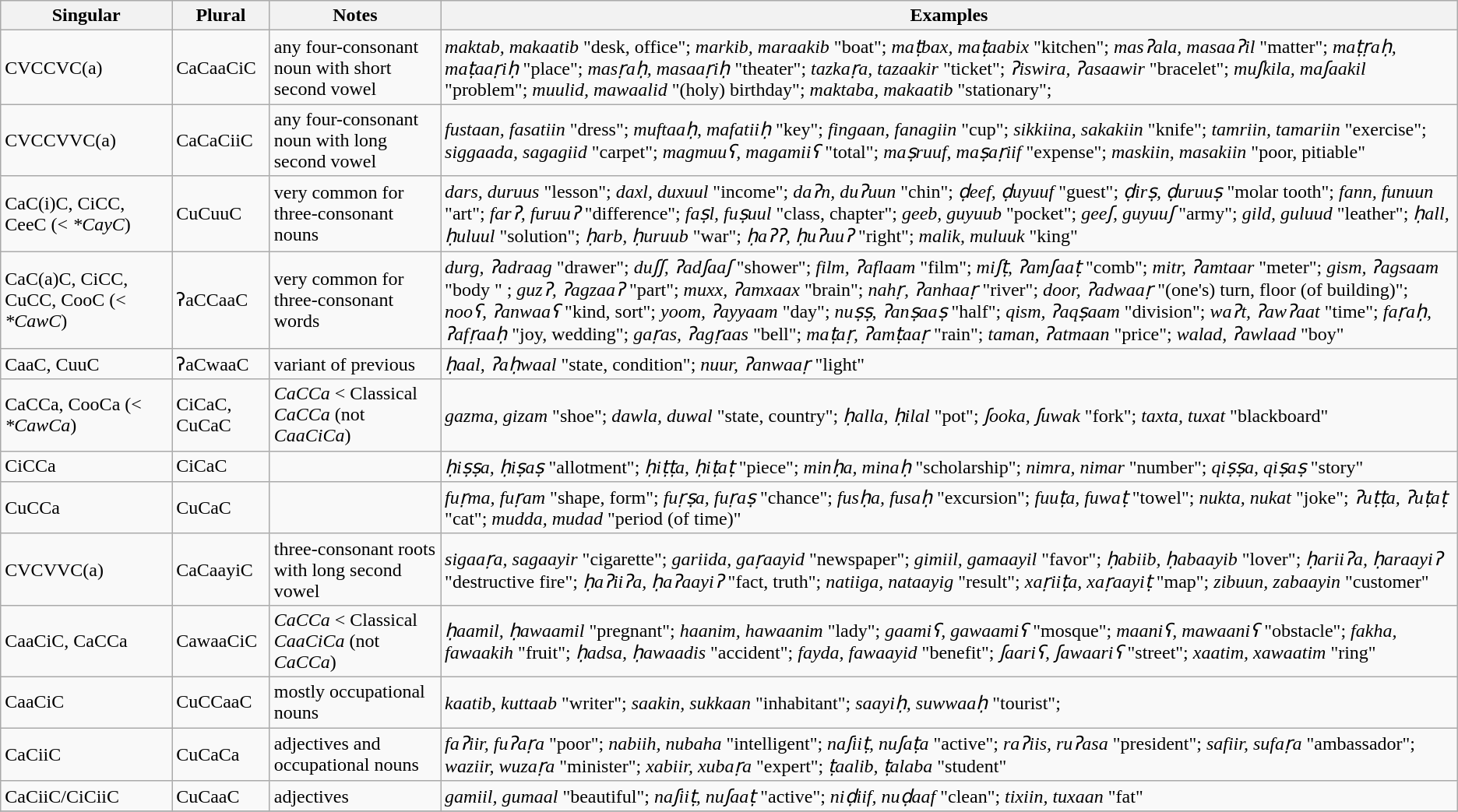<table class="wikitable">
<tr>
<th>Singular</th>
<th>Plural</th>
<th>Notes</th>
<th>Examples</th>
</tr>
<tr>
<td>CVCCVC(a)</td>
<td>CaCaaCiC</td>
<td>any four-consonant noun with short second vowel</td>
<td><em>maktab, makaatib</em> "desk, office"; <em>markib, maraakib</em> "boat"; <em>maṭbax, maṭaabix</em> "kitchen"; <em>masʔala, masaaʔil</em> "matter"; <em>maṭṛaḥ, maṭaaṛiḥ</em> "place"; <em>masṛaḥ, masaaṛiḥ</em> "theater"; <em>tazkaṛa, tazaakir</em> "ticket"; <em>ʔiswira, ʔasaawir</em> "bracelet"; <em>muʃkila, maʃaakil</em> "problem"; <em>muulid, mawaalid</em>  "(holy) birthday"; <em>maktaba, makaatib</em>       "stationary";</td>
</tr>
<tr>
<td>CVCCVVC(a)</td>
<td>CaCaCiiC</td>
<td>any four-consonant noun with long second vowel</td>
<td><em>fustaan, fasatiin</em> "dress"; <em>muftaaḥ, mafatiiḥ</em> "key"; <em>fingaan, fanagiin</em> "cup"; <em>sikkiina, sakakiin</em> "knife"; <em>tamriin, tamariin</em> "exercise"; <em>siggaada, sagagiid</em> "carpet"; <em>magmuuʕ, magamiiʕ</em> "total"; <em>maṣruuf, maṣaṛiif</em> "expense"; <em>maskiin, masakiin</em> "poor, pitiable"</td>
</tr>
<tr>
<td>CaC(i)C, CiCC, CeeC (< <em>*CayC</em>)</td>
<td>CuCuuC</td>
<td>very common for three-consonant nouns</td>
<td><em>dars, duruus</em> "lesson"; <em>daxl, duxuul</em> "income"; <em>daʔn, duʔuun</em> "chin"; <em>ḍeef, ḍuyuuf</em> "guest"; <em>ḍirṣ, ḍuruuṣ</em> "molar tooth"; <em>fann, funuun</em> "art"; <em>farʔ, furuuʔ</em> "difference"; <em>faṣl, fuṣuul</em> "class, chapter"; <em>geeb, guyuub</em> "pocket"; <em>geeʃ, guyuuʃ</em> "army"; <em>gild, guluud</em> "leather"; <em>ḥall, ḥuluul</em> "solution"; <em>ḥarb, ḥuruub</em> "war"; <em>ḥaʔʔ, ḥuʔuuʔ</em> "right"; <em>malik, muluuk</em> "king"</td>
</tr>
<tr>
<td>CaC(a)C, CiCC, CuCC, CooC (< <em>*CawC</em>)</td>
<td>ʔaCCaaC</td>
<td>very common for three-consonant words</td>
<td><em>durg, ʔadraag</em> "drawer"; <em>duʃʃ, ʔadʃaaʃ</em> "shower"; <em>film, ʔaflaam</em> "film"; <em>miʃṭ, ʔamʃaaṭ</em> "comb"; <em>mitr, ʔamtaar</em> "meter"; <em>gism, ʔagsaam</em> "body " ; <em>guzʔ, ʔagzaaʔ</em> "part"; <em>muxx, ʔamxaax</em> "brain"; <em>nahṛ, ʔanhaaṛ</em> "river"; <em>door, ʔadwaaṛ</em> "(one's) turn, floor (of building)"; <em>nooʕ, ʔanwaaʕ</em> "kind, sort"; <em>yoom, ʔayyaam</em> "day"; <em>nuṣṣ, ʔanṣaaṣ</em> "half"; <em>qism, ʔaqṣaam</em> "division"; <em>waʔt, ʔawʔaat</em> "time"; <em>faṛaḥ, ʔafṛaaḥ</em> "joy, wedding"; <em>gaṛas, ʔagṛaas</em> "bell"; <em>maṭaṛ, ʔamṭaaṛ</em> "rain"; <em>taman, ʔatmaan</em> "price"; <em>walad, ʔawlaad</em> "boy"</td>
</tr>
<tr>
<td>CaaC, CuuC</td>
<td>ʔaCwaaC</td>
<td>variant of previous</td>
<td><em>ḥaal, ʔaḥwaal</em> "state, condition"; <em>nuur, ʔanwaaṛ</em> "light"</td>
</tr>
<tr>
<td>CaCCa, CooCa (< <em>*CawCa</em>)</td>
<td>CiCaC, CuCaC</td>
<td><em>CaCCa</em> < Classical <em>CaCCa</em> (not <em>CaaCiCa</em>)</td>
<td><em>gazma, gizam</em> "shoe"; <em>dawla, duwal</em> "state, country"; <em>ḥalla, ḥilal</em> "pot"; <em>ʃooka, ʃuwak</em> "fork"; <em>taxta, tuxat</em> "blackboard"</td>
</tr>
<tr>
<td>CiCCa</td>
<td>CiCaC</td>
<td></td>
<td><em>ḥiṣṣa, ḥiṣaṣ</em> "allotment"; <em>ḥiṭṭa, ḥiṭaṭ</em> "piece"; <em>minḥa, minaḥ</em> "scholarship"; <em>nimra, nimar</em> "number"; <em>qiṣṣa, qiṣaṣ</em> "story"</td>
</tr>
<tr>
<td>CuCCa</td>
<td>CuCaC</td>
<td></td>
<td><em>fuṛma, fuṛam</em> "shape, form"; <em>fuṛṣa, fuṛaṣ</em> "chance"; <em>fusḥa, fusaḥ</em> "excursion"; <em>fuuṭa, fuwaṭ</em> "towel"; <em>nukta, nukat</em> "joke"; <em>ʔuṭṭa, ʔuṭaṭ</em> "cat"; <em>mudda, mudad</em> "period (of time)"</td>
</tr>
<tr>
<td>CVCVVC(a)</td>
<td>CaCaayiC</td>
<td>three-consonant roots with long second vowel</td>
<td><em>sigaaṛa, sagaayir</em> "cigarette"; <em>gariida, gaṛaayid</em> "newspaper"; <em>gimiil, gamaayil</em> "favor"; <em>ḥabiib, ḥabaayib</em> "lover"; <em>ḥariiʔa, ḥaraayiʔ</em> "destructive fire"; <em>ḥaʔiiʔa, ḥaʔaayiʔ</em> "fact, truth"; <em>natiiga, nataayig</em> "result"; <em>xaṛiiṭa, xaṛaayiṭ</em> "map"; <em>zibuun, zabaayin</em> "customer"</td>
</tr>
<tr>
<td>CaaCiC, CaCCa</td>
<td>CawaaCiC</td>
<td><em>CaCCa</em> < Classical <em>CaaCiCa</em> (not <em>CaCCa</em>)</td>
<td><em>ḥaamil, ḥawaamil</em> "pregnant"; <em>haanim, hawaanim</em> "lady"; <em>gaamiʕ, gawaamiʕ</em> "mosque"; <em>maaniʕ, mawaaniʕ</em> "obstacle"; <em>fakha, fawaakih</em> "fruit"; <em>ḥadsa, ḥawaadis</em> "accident"; <em>fayda, fawaayid</em> "benefit"; <em>ʃaariʕ, ʃawaariʕ</em> "street"; <em>xaatim, xawaatim</em> "ring"</td>
</tr>
<tr>
<td>CaaCiC</td>
<td>CuCCaaC</td>
<td>mostly occupational nouns</td>
<td><em>kaatib, kuttaab</em> "writer"; <em>saakin, sukkaan</em> "inhabitant"; <em>saayiḥ, suwwaaḥ</em> "tourist";</td>
</tr>
<tr>
<td>CaCiiC</td>
<td>CuCaCa</td>
<td>adjectives and occupational nouns</td>
<td><em>faʔiir, fuʔaṛa</em> "poor"; <em>nabiih, nubaha</em> "intelligent"; <em>naʃiiṭ, nuʃaṭa</em> "active"; <em>raʔiis, ruʔasa</em> "president"; <em>safiir, sufaṛa</em> "ambassador"; <em>waziir, wuzaṛa</em> "minister"; <em>xabiir, xubaṛa</em> "expert";  <em>ṭaalib, ṭalaba</em> "student"</td>
</tr>
<tr>
<td>CaCiiC/CiCiiC</td>
<td>CuCaaC</td>
<td>adjectives</td>
<td><em>gamiil, gumaal</em> "beautiful"; <em>naʃiiṭ, nuʃaaṭ</em> "active"; <em>niḍiif, nuḍaaf</em> "clean"; <em>tixiin, tuxaan</em> "fat"</td>
</tr>
<tr>
</tr>
</table>
